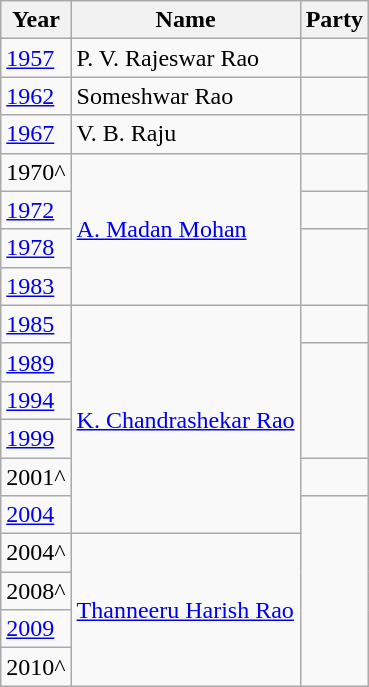<table class="wikitable sortable">
<tr>
<th>Year</th>
<th>Name</th>
<th colspan="2">Party</th>
</tr>
<tr>
<td><a href='#'>1957</a></td>
<td>P. V. Rajeswar Rao</td>
<td></td>
</tr>
<tr>
<td><a href='#'>1962</a></td>
<td>Someshwar Rao</td>
<td></td>
</tr>
<tr>
<td><a href='#'>1967</a></td>
<td>V. B. Raju</td>
<td></td>
</tr>
<tr>
<td>1970^</td>
<td rowspan="4"><a href='#'>A. Madan Mohan</a></td>
<td></td>
</tr>
<tr>
<td><a href='#'>1972</a></td>
<td></td>
</tr>
<tr>
<td><a href='#'>1978</a></td>
</tr>
<tr>
<td><a href='#'>1983</a></td>
</tr>
<tr>
<td><a href='#'>1985</a></td>
<td rowspan="6"><a href='#'>K. Chandrashekar Rao</a></td>
<td></td>
</tr>
<tr>
<td><a href='#'>1989</a></td>
</tr>
<tr>
<td><a href='#'>1994</a></td>
</tr>
<tr>
<td><a href='#'>1999</a></td>
</tr>
<tr>
<td>2001^</td>
<td></td>
</tr>
<tr>
<td><a href='#'>2004</a></td>
</tr>
<tr>
<td>2004^</td>
<td rowspan="7"><a href='#'>Thanneeru Harish Rao</a></td>
</tr>
<tr>
<td>2008^</td>
</tr>
<tr>
<td><a href='#'>2009</a></td>
</tr>
<tr>
<td>2010^</td>
</tr>
</table>
